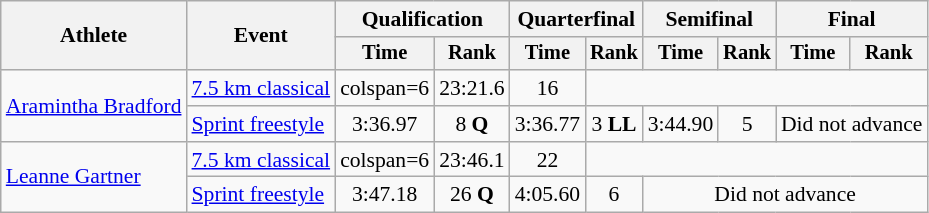<table class="wikitable" style="font-size:90%">
<tr>
<th rowspan="2">Athlete</th>
<th rowspan="2">Event</th>
<th colspan="2">Qualification</th>
<th colspan="2">Quarterfinal</th>
<th colspan="2">Semifinal</th>
<th colspan="2">Final</th>
</tr>
<tr style="font-size:95%">
<th>Time</th>
<th>Rank</th>
<th>Time</th>
<th>Rank</th>
<th>Time</th>
<th>Rank</th>
<th>Time</th>
<th>Rank</th>
</tr>
<tr align=center>
<td align=left rowspan=2><a href='#'>Aramintha Bradford</a></td>
<td align=left><a href='#'>7.5 km classical</a></td>
<td>colspan=6</td>
<td>23:21.6</td>
<td>16</td>
</tr>
<tr align=center>
<td align=left><a href='#'>Sprint freestyle</a></td>
<td>3:36.97</td>
<td>8 <strong>Q</strong></td>
<td>3:36.77</td>
<td>3 <strong>LL</strong></td>
<td>3:44.90</td>
<td>5</td>
<td colspan=2>Did not advance</td>
</tr>
<tr align=center>
<td align=left rowspan=2><a href='#'>Leanne Gartner</a></td>
<td align=left><a href='#'>7.5 km classical</a></td>
<td>colspan=6</td>
<td>23:46.1</td>
<td>22</td>
</tr>
<tr align=center>
<td align=left><a href='#'>Sprint freestyle</a></td>
<td>3:47.18</td>
<td>26 <strong>Q</strong></td>
<td>4:05.60</td>
<td>6</td>
<td colspan=4>Did not advance</td>
</tr>
</table>
